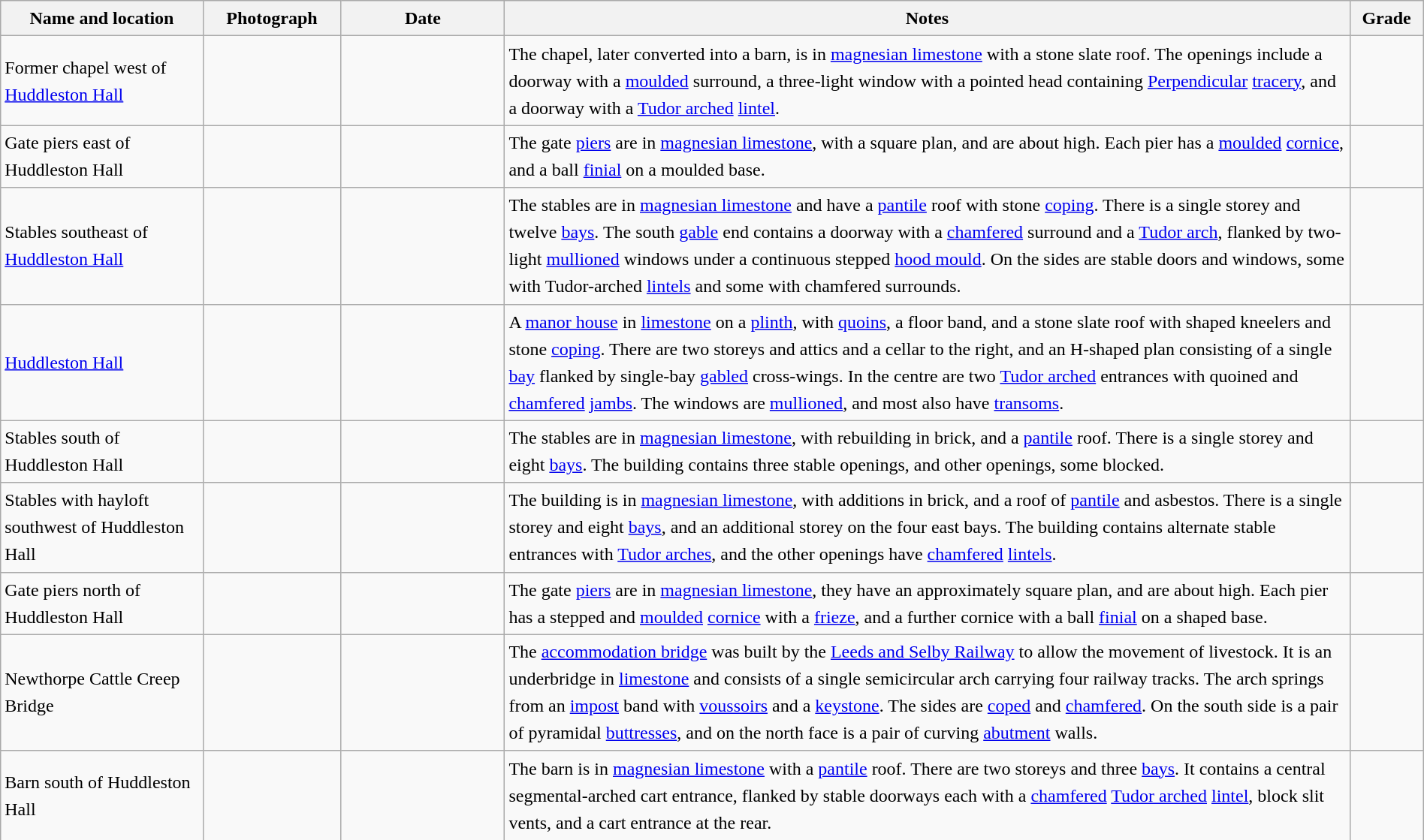<table class="wikitable sortable plainrowheaders" style="width:100%; border:0px; text-align:left; line-height:150%">
<tr>
<th scope="col"  style="width:150px">Name and location</th>
<th scope="col"  style="width:100px" class="unsortable">Photograph</th>
<th scope="col"  style="width:120px">Date</th>
<th scope="col"  style="width:650px" class="unsortable">Notes</th>
<th scope="col"  style="width:50px">Grade</th>
</tr>
<tr>
<td>Former chapel west of <a href='#'>Huddleston Hall</a><br><small></small></td>
<td></td>
<td align="center"></td>
<td>The chapel, later converted into a barn, is in <a href='#'>magnesian limestone</a> with a stone slate roof. The openings include a doorway with a <a href='#'>moulded</a> surround, a three-light window with a pointed head containing <a href='#'>Perpendicular</a> <a href='#'>tracery</a>, and a doorway with a <a href='#'>Tudor arched</a> <a href='#'>lintel</a>.</td>
<td align="center" ></td>
</tr>
<tr>
<td>Gate piers east of Huddleston Hall<br><small></small></td>
<td></td>
<td align="center"></td>
<td>The gate <a href='#'>piers</a> are in <a href='#'>magnesian limestone</a>, with a square plan, and are about  high. Each pier has a <a href='#'>moulded</a> <a href='#'>cornice</a>, and a ball <a href='#'>finial</a> on a moulded base.</td>
<td align="center" ></td>
</tr>
<tr>
<td>Stables southeast of <a href='#'>Huddleston Hall</a><br><small></small></td>
<td></td>
<td align="center"></td>
<td>The stables are in <a href='#'>magnesian limestone</a> and have a <a href='#'>pantile</a> roof with stone <a href='#'>coping</a>. There is a single storey and twelve <a href='#'>bays</a>. The south <a href='#'>gable</a> end contains a doorway with a <a href='#'>chamfered</a> surround and a <a href='#'>Tudor arch</a>, flanked by two-light <a href='#'>mullioned</a> windows under a continuous stepped <a href='#'>hood mould</a>. On the sides are stable doors and windows, some with Tudor-arched <a href='#'>lintels</a> and some with chamfered surrounds.</td>
<td align="center" ></td>
</tr>
<tr>
<td><a href='#'>Huddleston Hall</a><br><small></small></td>
<td></td>
<td align="center"></td>
<td>A <a href='#'>manor house</a> in <a href='#'>limestone</a> on a <a href='#'>plinth</a>, with <a href='#'>quoins</a>, a floor band, and a stone slate roof with shaped kneelers and stone <a href='#'>coping</a>. There are two storeys and attics and a cellar to the right, and an H-shaped plan consisting of a single <a href='#'>bay</a> flanked by single-bay <a href='#'>gabled</a> cross-wings. In the centre are two <a href='#'>Tudor arched</a> entrances with quoined and <a href='#'>chamfered</a> <a href='#'>jambs</a>. The windows are <a href='#'>mullioned</a>, and most also have <a href='#'>transoms</a>.</td>
<td align="center" ></td>
</tr>
<tr>
<td>Stables south of Huddleston Hall<br><small></small></td>
<td></td>
<td align="center"></td>
<td>The stables are in <a href='#'>magnesian limestone</a>, with rebuilding in brick, and a <a href='#'>pantile</a> roof. There is a single storey and eight <a href='#'>bays</a>. The building contains three stable openings, and other openings, some blocked.</td>
<td align="center" ></td>
</tr>
<tr>
<td>Stables with hayloft southwest of Huddleston Hall<br><small></small></td>
<td></td>
<td align="center"></td>
<td>The building is in <a href='#'>magnesian limestone</a>, with additions in brick, and a roof of <a href='#'>pantile</a> and asbestos. There is a single storey and eight <a href='#'>bays</a>, and an additional storey on the four east bays. The building contains alternate stable entrances with <a href='#'>Tudor arches</a>, and the other openings have <a href='#'>chamfered</a> <a href='#'>lintels</a>.</td>
<td align="center" ></td>
</tr>
<tr>
<td>Gate piers north of Huddleston Hall<br><small></small></td>
<td></td>
<td align="center"></td>
<td>The gate <a href='#'>piers</a> are in <a href='#'>magnesian limestone</a>, they have an approximately square plan, and are about  high. Each pier has a stepped and <a href='#'>moulded</a> <a href='#'>cornice</a> with a <a href='#'>frieze</a>, and a further cornice with a ball <a href='#'>finial</a> on a shaped base.</td>
<td align="center" ></td>
</tr>
<tr>
<td>Newthorpe Cattle Creep Bridge<br><small></small></td>
<td></td>
<td align="center"></td>
<td>The <a href='#'>accommodation bridge</a> was built by the <a href='#'>Leeds and Selby Railway</a> to allow the movement of livestock. It is an underbridge in <a href='#'>limestone</a> and consists of a single semicircular arch carrying four railway tracks. The arch springs from an <a href='#'>impost</a> band with <a href='#'>voussoirs</a> and a <a href='#'>keystone</a>. The sides are <a href='#'>coped</a> and <a href='#'>chamfered</a>. On the south side is a pair of pyramidal <a href='#'>buttresses</a>, and on the north face is a pair of curving <a href='#'>abutment</a> walls.</td>
<td align="center" ></td>
</tr>
<tr>
<td>Barn south of Huddleston Hall<br><small></small></td>
<td></td>
<td align="center"></td>
<td>The barn is in <a href='#'>magnesian limestone</a> with a <a href='#'>pantile</a> roof. There are two storeys and three <a href='#'>bays</a>. It contains a central segmental-arched cart entrance, flanked by stable doorways each with a <a href='#'>chamfered</a> <a href='#'>Tudor arched</a> <a href='#'>lintel</a>, block slit vents, and a cart entrance at the rear.</td>
<td align="center" ></td>
</tr>
<tr>
</tr>
</table>
